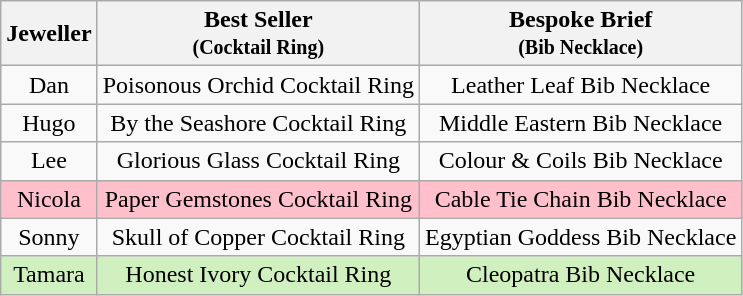<table class="wikitable" style="text-align:center;">
<tr>
<th>Jeweller</th>
<th>Best Seller<br><small>(Cocktail Ring)</small></th>
<th>Bespoke Brief<br><small>(Bib Necklace)</small></th>
</tr>
<tr>
<td>Dan</td>
<td>Poisonous Orchid Cocktail Ring</td>
<td>Leather Leaf Bib Necklace</td>
</tr>
<tr>
<td>Hugo</td>
<td>By the Seashore Cocktail Ring</td>
<td>Middle Eastern Bib Necklace</td>
</tr>
<tr>
<td>Lee</td>
<td>Glorious Glass Cocktail Ring</td>
<td>Colour & Coils Bib Necklace</td>
</tr>
<tr style="background:Pink">
<td>Nicola</td>
<td>Paper Gemstones Cocktail Ring</td>
<td>Cable Tie Chain Bib Necklace</td>
</tr>
<tr>
<td>Sonny</td>
<td>Skull of Copper Cocktail Ring</td>
<td>Egyptian Goddess Bib Necklace</td>
</tr>
<tr style="background:#d0f0c0">
<td>Tamara</td>
<td>Honest Ivory Cocktail Ring</td>
<td>Cleopatra Bib Necklace</td>
</tr>
</table>
